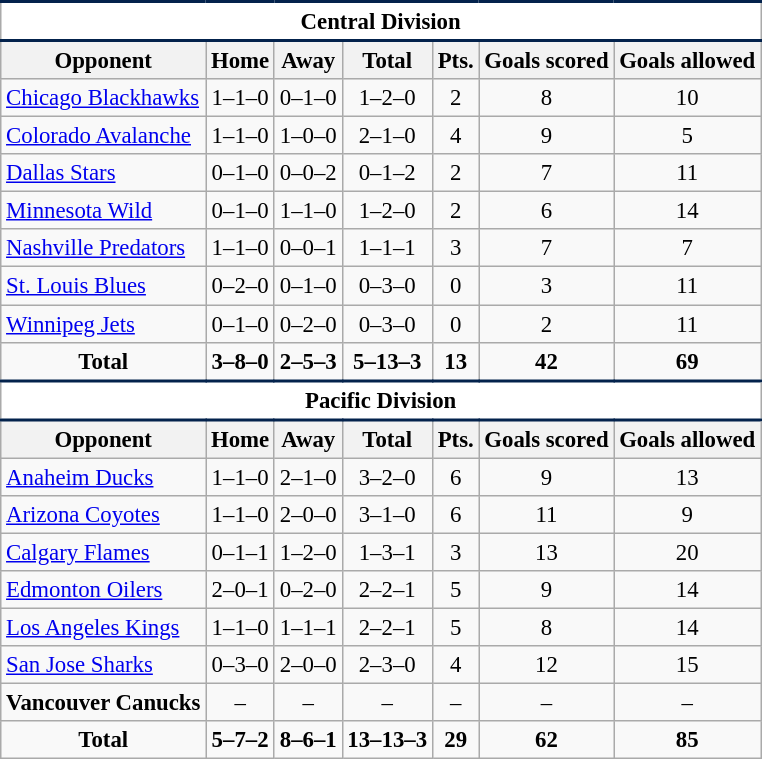<table class="wikitable" style="font-size: 95%; text-align: center">
<tr>
<td colspan="7" style="background:#fff; border-top:#03224c 2px solid; border-bottom:#03224c 2px solid;"><strong>Central Division</strong></td>
</tr>
<tr>
<th>Opponent</th>
<th>Home</th>
<th>Away</th>
<th>Total</th>
<th>Pts.</th>
<th>Goals scored</th>
<th>Goals allowed</th>
</tr>
<tr>
<td style="text-align:left"><a href='#'>Chicago Blackhawks</a></td>
<td>1–1–0</td>
<td>0–1–0</td>
<td>1–2–0</td>
<td>2</td>
<td>8</td>
<td>10</td>
</tr>
<tr>
<td style="text-align:left"><a href='#'>Colorado Avalanche</a></td>
<td>1–1–0</td>
<td>1–0–0</td>
<td>2–1–0</td>
<td>4</td>
<td>9</td>
<td>5</td>
</tr>
<tr>
<td style="text-align:left"><a href='#'>Dallas Stars</a></td>
<td>0–1–0</td>
<td>0–0–2</td>
<td>0–1–2</td>
<td>2</td>
<td>7</td>
<td>11</td>
</tr>
<tr>
<td style="text-align:left"><a href='#'>Minnesota Wild</a></td>
<td>0–1–0</td>
<td>1–1–0</td>
<td>1–2–0</td>
<td>2</td>
<td>6</td>
<td>14</td>
</tr>
<tr>
<td style="text-align:left"><a href='#'>Nashville Predators</a></td>
<td>1–1–0</td>
<td>0–0–1</td>
<td>1–1–1</td>
<td>3</td>
<td>7</td>
<td>7</td>
</tr>
<tr>
<td style="text-align:left"><a href='#'>St. Louis Blues</a></td>
<td>0–2–0</td>
<td>0–1–0</td>
<td>0–3–0</td>
<td>0</td>
<td>3</td>
<td>11</td>
</tr>
<tr>
<td style="text-align:left"><a href='#'>Winnipeg Jets</a></td>
<td>0–1–0</td>
<td>0–2–0</td>
<td>0–3–0</td>
<td>0</td>
<td>2</td>
<td>11</td>
</tr>
<tr style="font-weight:bold">
<td>Total</td>
<td>3–8–0</td>
<td>2–5–3</td>
<td>5–13–3</td>
<td>13</td>
<td>42</td>
<td>69</td>
</tr>
<tr>
<td colspan="7" style="background:#fff; border-top:#03224c 2px solid; border-bottom:#03224c 2px solid;"><strong>Pacific Division</strong></td>
</tr>
<tr>
<th>Opponent</th>
<th>Home</th>
<th>Away</th>
<th>Total</th>
<th>Pts.</th>
<th>Goals scored</th>
<th>Goals allowed</th>
</tr>
<tr>
<td style="text-align:left"><a href='#'>Anaheim Ducks</a></td>
<td>1–1–0</td>
<td>2–1–0</td>
<td>3–2–0</td>
<td>6</td>
<td>9</td>
<td>13</td>
</tr>
<tr>
<td style="text-align:left"><a href='#'>Arizona Coyotes</a></td>
<td>1–1–0</td>
<td>2–0–0</td>
<td>3–1–0</td>
<td>6</td>
<td>11</td>
<td>9</td>
</tr>
<tr>
<td style="text-align:left"><a href='#'>Calgary Flames</a></td>
<td>0–1–1</td>
<td>1–2–0</td>
<td>1–3–1</td>
<td>3</td>
<td>13</td>
<td>20</td>
</tr>
<tr>
<td style="text-align:left"><a href='#'>Edmonton Oilers</a></td>
<td>2–0–1</td>
<td>0–2–0</td>
<td>2–2–1</td>
<td>5</td>
<td>9</td>
<td>14</td>
</tr>
<tr>
<td style="text-align:left"><a href='#'>Los Angeles Kings</a></td>
<td>1–1–0</td>
<td>1–1–1</td>
<td>2–2–1</td>
<td>5</td>
<td>8</td>
<td>14</td>
</tr>
<tr>
<td style="text-align:left"><a href='#'>San Jose Sharks</a></td>
<td>0–3–0</td>
<td>2–0–0</td>
<td>2–3–0</td>
<td>4</td>
<td>12</td>
<td>15</td>
</tr>
<tr>
<td style="text-align:left"><strong>Vancouver Canucks</strong></td>
<td>–</td>
<td>–</td>
<td>–</td>
<td>–</td>
<td>–</td>
<td>–</td>
</tr>
<tr style="font-weight:bold">
<td>Total</td>
<td>5–7–2</td>
<td>8–6–1</td>
<td>13–13–3</td>
<td>29</td>
<td>62</td>
<td>85</td>
</tr>
</table>
